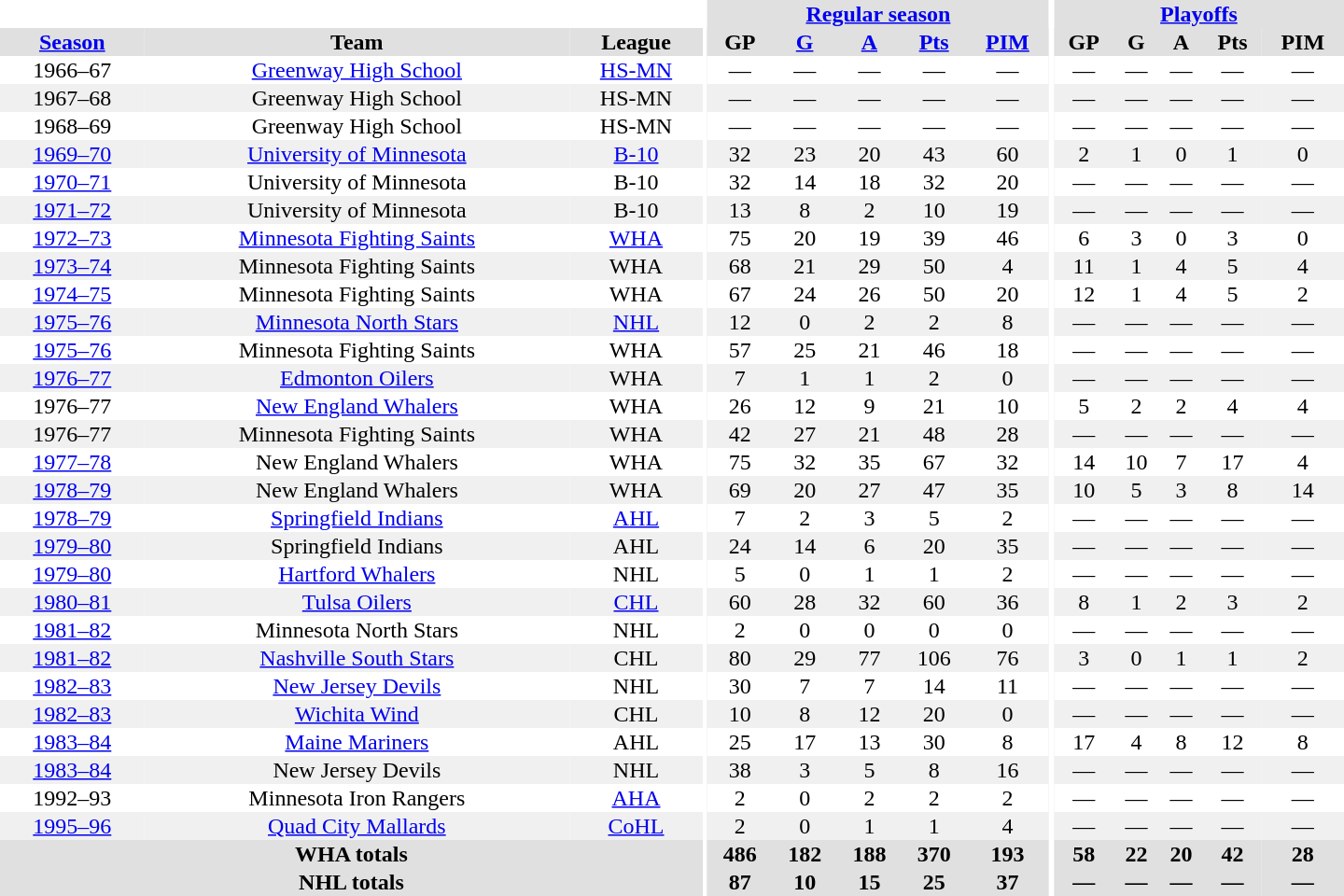<table border="0" cellpadding="1" cellspacing="0" style="text-align:center; width:60em">
<tr bgcolor="#e0e0e0">
<th colspan="3" bgcolor="#ffffff"></th>
<th rowspan="100" bgcolor="#ffffff"></th>
<th colspan="5"><a href='#'>Regular season</a></th>
<th rowspan="100" bgcolor="#ffffff"></th>
<th colspan="5"><a href='#'>Playoffs</a></th>
</tr>
<tr bgcolor="#e0e0e0">
<th><a href='#'>Season</a></th>
<th>Team</th>
<th>League</th>
<th>GP</th>
<th><a href='#'>G</a></th>
<th><a href='#'>A</a></th>
<th><a href='#'>Pts</a></th>
<th><a href='#'>PIM</a></th>
<th>GP</th>
<th>G</th>
<th>A</th>
<th>Pts</th>
<th>PIM</th>
</tr>
<tr>
<td>1966–67</td>
<td><a href='#'>Greenway High School</a></td>
<td><a href='#'>HS-MN</a></td>
<td>—</td>
<td>—</td>
<td>—</td>
<td>—</td>
<td>—</td>
<td>—</td>
<td>—</td>
<td>—</td>
<td>—</td>
<td>—</td>
</tr>
<tr bgcolor="#f0f0f0">
<td>1967–68</td>
<td>Greenway High School</td>
<td>HS-MN</td>
<td>—</td>
<td>—</td>
<td>—</td>
<td>—</td>
<td>—</td>
<td>—</td>
<td>—</td>
<td>—</td>
<td>—</td>
<td>—</td>
</tr>
<tr>
<td>1968–69</td>
<td>Greenway High School</td>
<td>HS-MN</td>
<td>—</td>
<td>—</td>
<td>—</td>
<td>—</td>
<td>—</td>
<td>—</td>
<td>—</td>
<td>—</td>
<td>—</td>
<td>—</td>
</tr>
<tr bgcolor="#f0f0f0">
<td><a href='#'>1969–70</a></td>
<td><a href='#'>University of Minnesota</a></td>
<td><a href='#'>B-10</a></td>
<td>32</td>
<td>23</td>
<td>20</td>
<td>43</td>
<td>60</td>
<td>2</td>
<td>1</td>
<td>0</td>
<td>1</td>
<td>0</td>
</tr>
<tr>
<td><a href='#'>1970–71</a></td>
<td>University of Minnesota</td>
<td>B-10</td>
<td>32</td>
<td>14</td>
<td>18</td>
<td>32</td>
<td>20</td>
<td>—</td>
<td>—</td>
<td>—</td>
<td>—</td>
<td>—</td>
</tr>
<tr bgcolor="#f0f0f0">
<td><a href='#'>1971–72</a></td>
<td>University of Minnesota</td>
<td>B-10</td>
<td>13</td>
<td>8</td>
<td>2</td>
<td>10</td>
<td>19</td>
<td>—</td>
<td>—</td>
<td>—</td>
<td>—</td>
<td>—</td>
</tr>
<tr>
<td><a href='#'>1972–73</a></td>
<td><a href='#'>Minnesota Fighting Saints</a></td>
<td><a href='#'>WHA</a></td>
<td>75</td>
<td>20</td>
<td>19</td>
<td>39</td>
<td>46</td>
<td>6</td>
<td>3</td>
<td>0</td>
<td>3</td>
<td>0</td>
</tr>
<tr bgcolor="#f0f0f0">
<td><a href='#'>1973–74</a></td>
<td>Minnesota Fighting Saints</td>
<td>WHA</td>
<td>68</td>
<td>21</td>
<td>29</td>
<td>50</td>
<td>4</td>
<td>11</td>
<td>1</td>
<td>4</td>
<td>5</td>
<td>4</td>
</tr>
<tr>
<td><a href='#'>1974–75</a></td>
<td>Minnesota Fighting Saints</td>
<td>WHA</td>
<td>67</td>
<td>24</td>
<td>26</td>
<td>50</td>
<td>20</td>
<td>12</td>
<td>1</td>
<td>4</td>
<td>5</td>
<td>2</td>
</tr>
<tr bgcolor="#f0f0f0">
<td><a href='#'>1975–76</a></td>
<td><a href='#'>Minnesota North Stars</a></td>
<td><a href='#'>NHL</a></td>
<td>12</td>
<td>0</td>
<td>2</td>
<td>2</td>
<td>8</td>
<td>—</td>
<td>—</td>
<td>—</td>
<td>—</td>
<td>—</td>
</tr>
<tr>
<td><a href='#'>1975–76</a></td>
<td>Minnesota Fighting Saints</td>
<td>WHA</td>
<td>57</td>
<td>25</td>
<td>21</td>
<td>46</td>
<td>18</td>
<td>—</td>
<td>—</td>
<td>—</td>
<td>—</td>
<td>—</td>
</tr>
<tr bgcolor="#f0f0f0">
<td><a href='#'>1976–77</a></td>
<td><a href='#'>Edmonton Oilers</a></td>
<td>WHA</td>
<td>7</td>
<td>1</td>
<td>1</td>
<td>2</td>
<td>0</td>
<td>—</td>
<td>—</td>
<td>—</td>
<td>—</td>
<td>—</td>
</tr>
<tr>
<td>1976–77</td>
<td><a href='#'>New England Whalers</a></td>
<td>WHA</td>
<td>26</td>
<td>12</td>
<td>9</td>
<td>21</td>
<td>10</td>
<td>5</td>
<td>2</td>
<td>2</td>
<td>4</td>
<td>4</td>
</tr>
<tr bgcolor="#f0f0f0">
<td>1976–77</td>
<td>Minnesota Fighting Saints</td>
<td>WHA</td>
<td>42</td>
<td>27</td>
<td>21</td>
<td>48</td>
<td>28</td>
<td>—</td>
<td>—</td>
<td>—</td>
<td>—</td>
<td>—</td>
</tr>
<tr>
<td><a href='#'>1977–78</a></td>
<td>New England Whalers</td>
<td>WHA</td>
<td>75</td>
<td>32</td>
<td>35</td>
<td>67</td>
<td>32</td>
<td>14</td>
<td>10</td>
<td>7</td>
<td>17</td>
<td>4</td>
</tr>
<tr bgcolor="#f0f0f0">
<td><a href='#'>1978–79</a></td>
<td>New England Whalers</td>
<td>WHA</td>
<td>69</td>
<td>20</td>
<td>27</td>
<td>47</td>
<td>35</td>
<td>10</td>
<td>5</td>
<td>3</td>
<td>8</td>
<td>14</td>
</tr>
<tr>
<td><a href='#'>1978–79</a></td>
<td><a href='#'>Springfield Indians</a></td>
<td><a href='#'>AHL</a></td>
<td>7</td>
<td>2</td>
<td>3</td>
<td>5</td>
<td>2</td>
<td>—</td>
<td>—</td>
<td>—</td>
<td>—</td>
<td>—</td>
</tr>
<tr bgcolor="#f0f0f0">
<td><a href='#'>1979–80</a></td>
<td>Springfield Indians</td>
<td>AHL</td>
<td>24</td>
<td>14</td>
<td>6</td>
<td>20</td>
<td>35</td>
<td>—</td>
<td>—</td>
<td>—</td>
<td>—</td>
<td>—</td>
</tr>
<tr>
<td><a href='#'>1979–80</a></td>
<td><a href='#'>Hartford Whalers</a></td>
<td>NHL</td>
<td>5</td>
<td>0</td>
<td>1</td>
<td>1</td>
<td>2</td>
<td>—</td>
<td>—</td>
<td>—</td>
<td>—</td>
<td>—</td>
</tr>
<tr bgcolor="#f0f0f0">
<td><a href='#'>1980–81</a></td>
<td><a href='#'>Tulsa Oilers</a></td>
<td><a href='#'>CHL</a></td>
<td>60</td>
<td>28</td>
<td>32</td>
<td>60</td>
<td>36</td>
<td>8</td>
<td>1</td>
<td>2</td>
<td>3</td>
<td>2</td>
</tr>
<tr>
<td><a href='#'>1981–82</a></td>
<td>Minnesota North Stars</td>
<td>NHL</td>
<td>2</td>
<td>0</td>
<td>0</td>
<td>0</td>
<td>0</td>
<td>—</td>
<td>—</td>
<td>—</td>
<td>—</td>
<td>—</td>
</tr>
<tr bgcolor="#f0f0f0">
<td><a href='#'>1981–82</a></td>
<td><a href='#'>Nashville South Stars</a></td>
<td>CHL</td>
<td>80</td>
<td>29</td>
<td>77</td>
<td>106</td>
<td>76</td>
<td>3</td>
<td>0</td>
<td>1</td>
<td>1</td>
<td>2</td>
</tr>
<tr>
<td><a href='#'>1982–83</a></td>
<td><a href='#'>New Jersey Devils</a></td>
<td>NHL</td>
<td>30</td>
<td>7</td>
<td>7</td>
<td>14</td>
<td>11</td>
<td>—</td>
<td>—</td>
<td>—</td>
<td>—</td>
<td>—</td>
</tr>
<tr bgcolor="#f0f0f0">
<td><a href='#'>1982–83</a></td>
<td><a href='#'>Wichita Wind</a></td>
<td>CHL</td>
<td>10</td>
<td>8</td>
<td>12</td>
<td>20</td>
<td>0</td>
<td>—</td>
<td>—</td>
<td>—</td>
<td>—</td>
<td>—</td>
</tr>
<tr>
<td><a href='#'>1983–84</a></td>
<td><a href='#'>Maine Mariners</a></td>
<td>AHL</td>
<td>25</td>
<td>17</td>
<td>13</td>
<td>30</td>
<td>8</td>
<td>17</td>
<td>4</td>
<td>8</td>
<td>12</td>
<td>8</td>
</tr>
<tr bgcolor="#f0f0f0">
<td><a href='#'>1983–84</a></td>
<td>New Jersey Devils</td>
<td>NHL</td>
<td>38</td>
<td>3</td>
<td>5</td>
<td>8</td>
<td>16</td>
<td>—</td>
<td>—</td>
<td>—</td>
<td>—</td>
<td>—</td>
</tr>
<tr>
<td>1992–93</td>
<td>Minnesota Iron Rangers</td>
<td><a href='#'>AHA</a></td>
<td>2</td>
<td>0</td>
<td>2</td>
<td>2</td>
<td>2</td>
<td>—</td>
<td>—</td>
<td>—</td>
<td>—</td>
<td>—</td>
</tr>
<tr bgcolor="#f0f0f0">
<td><a href='#'>1995–96</a></td>
<td><a href='#'>Quad City Mallards</a></td>
<td><a href='#'>CoHL</a></td>
<td>2</td>
<td>0</td>
<td>1</td>
<td>1</td>
<td>4</td>
<td>—</td>
<td>—</td>
<td>—</td>
<td>—</td>
<td>—</td>
</tr>
<tr bgcolor="#e0e0e0">
<th colspan="3">WHA totals</th>
<th>486</th>
<th>182</th>
<th>188</th>
<th>370</th>
<th>193</th>
<th>58</th>
<th>22</th>
<th>20</th>
<th>42</th>
<th>28</th>
</tr>
<tr bgcolor="#e0e0e0">
<th colspan="3">NHL totals</th>
<th>87</th>
<th>10</th>
<th>15</th>
<th>25</th>
<th>37</th>
<th>—</th>
<th>—</th>
<th>—</th>
<th>—</th>
<th>—</th>
</tr>
</table>
